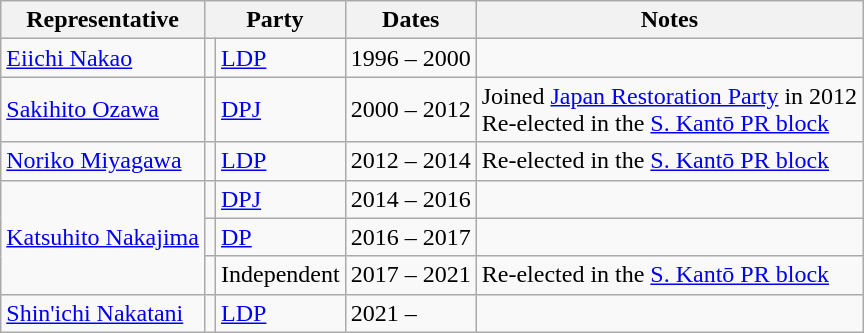<table class=wikitable>
<tr valign=bottom>
<th>Representative</th>
<th colspan="2">Party</th>
<th>Dates</th>
<th>Notes</th>
</tr>
<tr>
<td><a href='#'>Eiichi Nakao</a></td>
<td bgcolor=></td>
<td><a href='#'>LDP</a></td>
<td>1996 – 2000</td>
<td></td>
</tr>
<tr>
<td><a href='#'>Sakihito Ozawa</a></td>
<td bgcolor=></td>
<td><a href='#'>DPJ</a></td>
<td>2000 – 2012</td>
<td>Joined <a href='#'>Japan Restoration Party</a> in 2012<br>Re-elected in the <a href='#'>S. Kantō PR block</a></td>
</tr>
<tr>
<td><a href='#'>Noriko Miyagawa</a></td>
<td bgcolor=></td>
<td><a href='#'>LDP</a></td>
<td>2012 – 2014</td>
<td>Re-elected in the <a href='#'>S. Kantō PR block</a></td>
</tr>
<tr>
<td rowspan="3"><a href='#'>Katsuhito Nakajima</a></td>
<td bgcolor=></td>
<td><a href='#'>DPJ</a></td>
<td>2014 – 2016</td>
<td></td>
</tr>
<tr>
<td bgcolor=></td>
<td><a href='#'>DP</a></td>
<td>2016 – 2017</td>
<td></td>
</tr>
<tr>
<td bgcolor=></td>
<td>Independent</td>
<td>2017 – 2021</td>
<td>Re-elected in the <a href='#'>S. Kantō PR block</a></td>
</tr>
<tr>
<td><a href='#'>Shin'ichi Nakatani</a></td>
<td bgcolor=></td>
<td><a href='#'>LDP</a></td>
<td>2021 –</td>
<td></td>
</tr>
</table>
